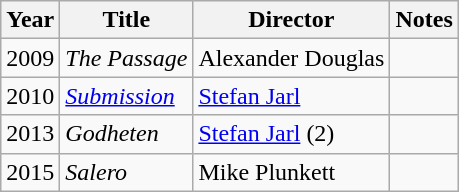<table class="wikitable sortable">
<tr>
<th>Year</th>
<th>Title</th>
<th>Director</th>
<th class="unsortable">Notes</th>
</tr>
<tr>
<td rowspan="1">2009</td>
<td><em>The Passage</em></td>
<td>Alexander Douglas</td>
<td></td>
</tr>
<tr>
<td>2010</td>
<td><em><a href='#'>Submission</a></em></td>
<td><a href='#'>Stefan Jarl</a></td>
<td></td>
</tr>
<tr>
<td rowspan="1">2013</td>
<td><em>Godheten</em></td>
<td><a href='#'>Stefan Jarl</a> (2)</td>
<td></td>
</tr>
<tr>
<td rowspan="1">2015</td>
<td><em>Salero</em></td>
<td>Mike Plunkett</td>
<td></td>
</tr>
</table>
